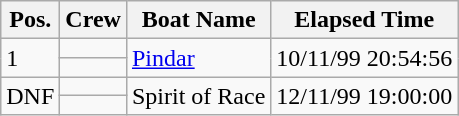<table class="wikitable sortable">
<tr>
<th>Pos.</th>
<th>Crew</th>
<th>Boat Name</th>
<th>Elapsed Time</th>
</tr>
<tr>
<td rowspan=2>1</td>
<td></td>
<td rowspan=2><a href='#'>Pindar</a></td>
<td rowspan=2>10/11/99 20:54:56</td>
</tr>
<tr>
<td></td>
</tr>
<tr>
<td rowspan=2>DNF</td>
<td></td>
<td rowspan=2>Spirit of Race</td>
<td rowspan=2>12/11/99 19:00:00</td>
</tr>
<tr>
<td></td>
</tr>
</table>
